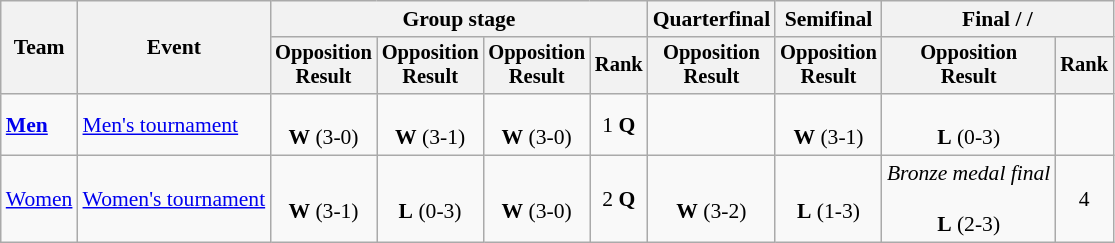<table class=wikitable style=font-size:90%;text-align:center>
<tr>
<th rowspan=2>Team</th>
<th rowspan=2>Event</th>
<th colspan=4>Group stage</th>
<th>Quarterfinal</th>
<th>Semifinal</th>
<th colspan=2>Final /  / </th>
</tr>
<tr style=font-size:95%>
<th>Opposition<br>Result</th>
<th>Opposition<br>Result</th>
<th>Opposition<br>Result</th>
<th>Rank</th>
<th>Opposition<br>Result</th>
<th>Opposition<br>Result</th>
<th>Opposition<br>Result</th>
<th>Rank</th>
</tr>
<tr>
<td align=left><strong><a href='#'>Men</a></strong></td>
<td align=left><a href='#'>Men's tournament</a></td>
<td><br><strong>W</strong> (3-0)</td>
<td><br><strong>W</strong> (3-1)</td>
<td><br><strong>W</strong> (3-0)</td>
<td>1 <strong>Q</strong></td>
<td></td>
<td><br><strong>W</strong> (3-1)</td>
<td><br><strong>L</strong> (0-3)</td>
<td></td>
</tr>
<tr>
<td align=left><a href='#'>Women</a></td>
<td align=left><a href='#'>Women's tournament</a></td>
<td><br><strong>W</strong> (3-1)</td>
<td><br><strong>L</strong> (0-3)</td>
<td><br><strong>W</strong> (3-0)</td>
<td>2 <strong>Q</strong></td>
<td><br><strong>W</strong> (3-2)</td>
<td><br><strong>L</strong> (1-3)</td>
<td><em>Bronze medal final</em><br><br><strong>L</strong> (2-3)</td>
<td>4</td>
</tr>
</table>
